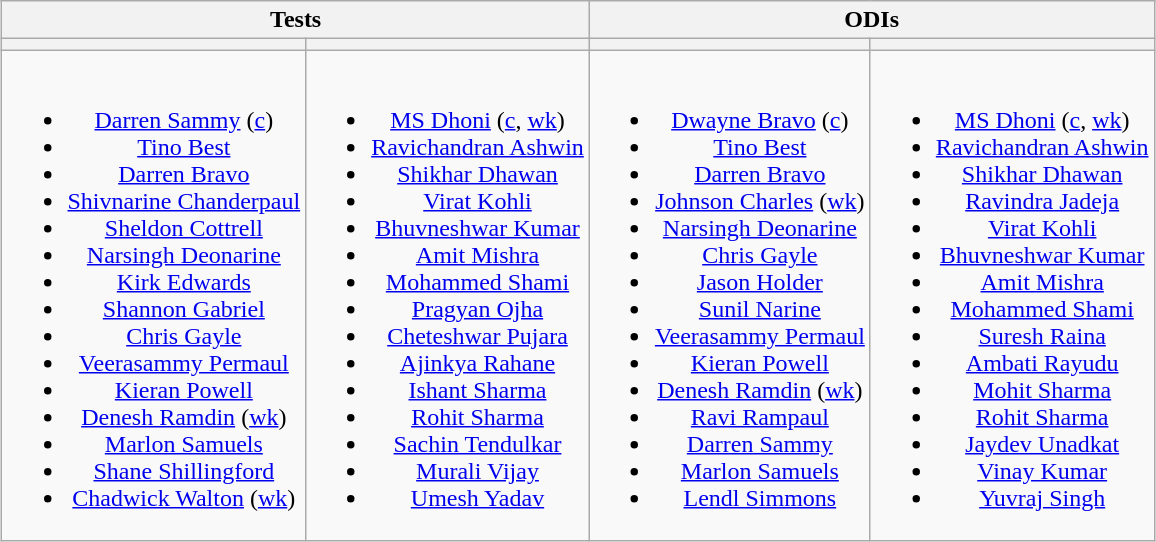<table class="wikitable" style="text-align:center; margin:auto">
<tr>
<th colspan=2>Tests</th>
<th colspan=2>ODIs</th>
</tr>
<tr>
<th></th>
<th></th>
<th></th>
<th></th>
</tr>
<tr style="vertical-align:top">
<td><br><ul><li><a href='#'>Darren Sammy</a> (<a href='#'>c</a>)</li><li><a href='#'>Tino Best</a></li><li><a href='#'>Darren Bravo</a></li><li><a href='#'>Shivnarine Chanderpaul</a></li><li><a href='#'>Sheldon Cottrell</a></li><li><a href='#'>Narsingh Deonarine</a></li><li><a href='#'>Kirk Edwards</a></li><li><a href='#'>Shannon Gabriel</a></li><li><a href='#'>Chris Gayle</a></li><li><a href='#'>Veerasammy Permaul</a></li><li><a href='#'>Kieran Powell</a></li><li><a href='#'>Denesh Ramdin</a> (<a href='#'>wk</a>)</li><li><a href='#'>Marlon Samuels</a></li><li><a href='#'>Shane Shillingford</a></li><li><a href='#'>Chadwick Walton</a> (<a href='#'>wk</a>)</li></ul></td>
<td><br><ul><li><a href='#'>MS Dhoni</a> (<a href='#'>c</a>, <a href='#'>wk</a>)</li><li><a href='#'>Ravichandran Ashwin</a></li><li><a href='#'>Shikhar Dhawan</a></li><li><a href='#'>Virat Kohli</a></li><li><a href='#'>Bhuvneshwar Kumar</a></li><li><a href='#'>Amit Mishra</a></li><li><a href='#'>Mohammed Shami</a></li><li><a href='#'>Pragyan Ojha</a></li><li><a href='#'>Cheteshwar Pujara</a></li><li><a href='#'>Ajinkya Rahane</a></li><li><a href='#'>Ishant Sharma</a></li><li><a href='#'>Rohit Sharma</a></li><li><a href='#'>Sachin Tendulkar</a></li><li><a href='#'>Murali Vijay</a></li><li><a href='#'>Umesh Yadav</a></li></ul></td>
<td><br><ul><li><a href='#'>Dwayne Bravo</a> (<a href='#'>c</a>)</li><li><a href='#'>Tino Best</a></li><li><a href='#'>Darren Bravo</a></li><li><a href='#'>Johnson Charles</a> (<a href='#'>wk</a>)</li><li><a href='#'>Narsingh Deonarine</a></li><li><a href='#'>Chris Gayle</a></li><li><a href='#'>Jason Holder</a></li><li><a href='#'>Sunil Narine</a></li><li><a href='#'>Veerasammy Permaul</a></li><li><a href='#'>Kieran Powell</a></li><li><a href='#'>Denesh Ramdin</a> (<a href='#'>wk</a>)</li><li><a href='#'>Ravi Rampaul</a></li><li><a href='#'>Darren Sammy</a></li><li><a href='#'>Marlon Samuels</a></li><li><a href='#'>Lendl Simmons</a></li></ul></td>
<td><br><ul><li><a href='#'>MS Dhoni</a> (<a href='#'>c</a>, <a href='#'>wk</a>)</li><li><a href='#'>Ravichandran Ashwin</a></li><li><a href='#'>Shikhar Dhawan</a></li><li><a href='#'>Ravindra Jadeja</a></li><li><a href='#'>Virat Kohli</a></li><li><a href='#'>Bhuvneshwar Kumar</a></li><li><a href='#'>Amit Mishra</a></li><li><a href='#'>Mohammed Shami</a></li><li><a href='#'>Suresh Raina</a></li><li><a href='#'>Ambati Rayudu</a></li><li><a href='#'>Mohit Sharma</a></li><li><a href='#'>Rohit Sharma</a></li><li><a href='#'>Jaydev Unadkat</a></li><li><a href='#'>Vinay Kumar</a></li><li><a href='#'>Yuvraj Singh</a></li></ul></td>
</tr>
</table>
